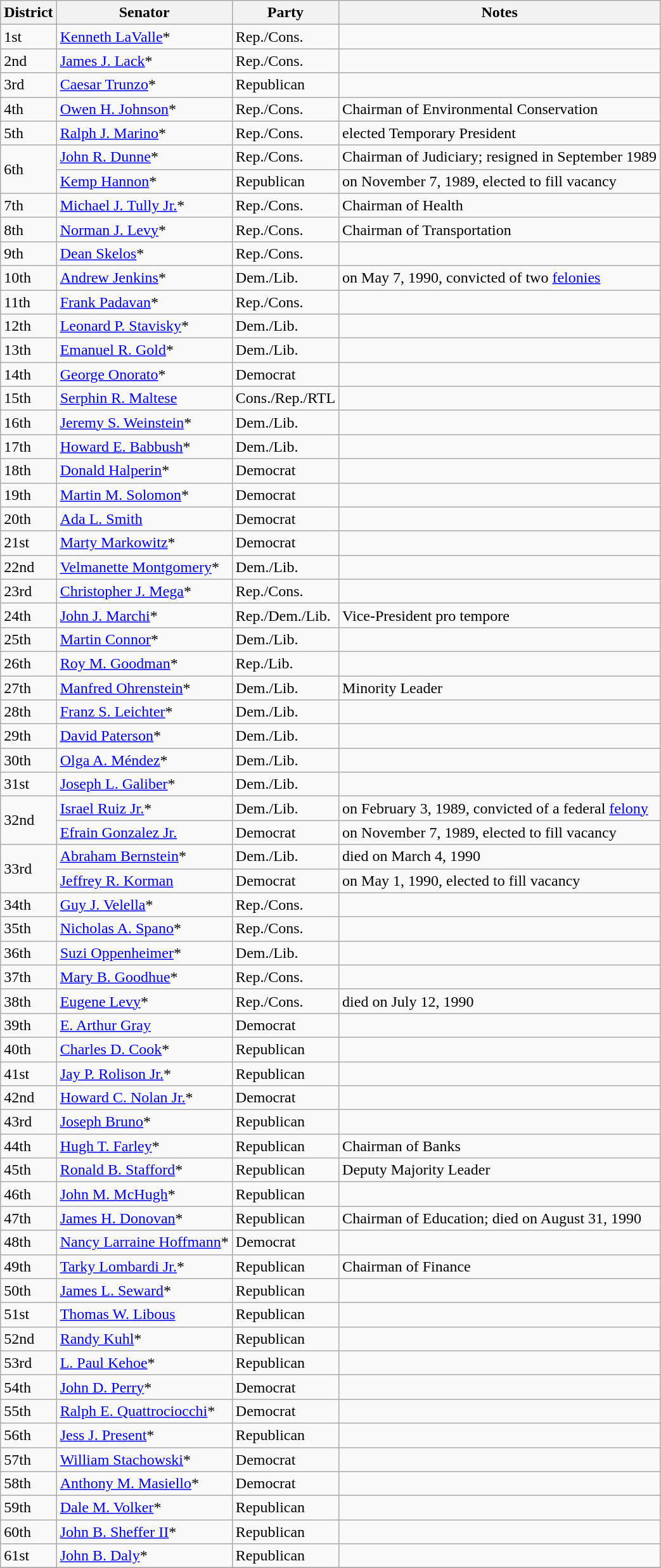<table class=wikitable>
<tr>
<th>District</th>
<th>Senator</th>
<th>Party</th>
<th>Notes</th>
</tr>
<tr>
<td>1st</td>
<td><a href='#'>Kenneth LaValle</a>*</td>
<td>Rep./Cons.</td>
<td></td>
</tr>
<tr>
<td>2nd</td>
<td><a href='#'>James J. Lack</a>*</td>
<td>Rep./Cons.</td>
<td></td>
</tr>
<tr>
<td>3rd</td>
<td><a href='#'>Caesar Trunzo</a>*</td>
<td>Republican</td>
<td></td>
</tr>
<tr>
<td>4th</td>
<td><a href='#'>Owen H. Johnson</a>*</td>
<td>Rep./Cons.</td>
<td>Chairman of Environmental Conservation</td>
</tr>
<tr>
<td>5th</td>
<td><a href='#'>Ralph J. Marino</a>*</td>
<td>Rep./Cons.</td>
<td>elected Temporary President</td>
</tr>
<tr>
<td rowspan="2">6th</td>
<td><a href='#'>John R. Dunne</a>*</td>
<td>Rep./Cons.</td>
<td>Chairman of Judiciary; resigned in September 1989</td>
</tr>
<tr>
<td><a href='#'>Kemp Hannon</a>*</td>
<td>Republican</td>
<td>on November 7, 1989, elected to fill vacancy</td>
</tr>
<tr>
<td>7th</td>
<td><a href='#'>Michael J. Tully Jr.</a>*</td>
<td>Rep./Cons.</td>
<td>Chairman of Health</td>
</tr>
<tr>
<td>8th</td>
<td><a href='#'>Norman J. Levy</a>*</td>
<td>Rep./Cons.</td>
<td>Chairman of Transportation</td>
</tr>
<tr>
<td>9th</td>
<td><a href='#'>Dean Skelos</a>*</td>
<td>Rep./Cons.</td>
<td></td>
</tr>
<tr>
<td>10th</td>
<td><a href='#'>Andrew Jenkins</a>*</td>
<td>Dem./Lib.</td>
<td>on May 7, 1990, convicted of two <a href='#'>felonies</a></td>
</tr>
<tr>
<td>11th</td>
<td><a href='#'>Frank Padavan</a>*</td>
<td>Rep./Cons.</td>
<td></td>
</tr>
<tr>
<td>12th</td>
<td><a href='#'>Leonard P. Stavisky</a>*</td>
<td>Dem./Lib.</td>
<td></td>
</tr>
<tr>
<td>13th</td>
<td><a href='#'>Emanuel R. Gold</a>*</td>
<td>Dem./Lib.</td>
<td></td>
</tr>
<tr>
<td>14th</td>
<td><a href='#'>George Onorato</a>*</td>
<td>Democrat</td>
<td></td>
</tr>
<tr>
<td>15th</td>
<td><a href='#'>Serphin R. Maltese</a></td>
<td>Cons./Rep./RTL</td>
<td></td>
</tr>
<tr>
<td>16th</td>
<td><a href='#'>Jeremy S. Weinstein</a>*</td>
<td>Dem./Lib.</td>
<td></td>
</tr>
<tr>
<td>17th</td>
<td><a href='#'>Howard E. Babbush</a>*</td>
<td>Dem./Lib.</td>
<td></td>
</tr>
<tr>
<td>18th</td>
<td><a href='#'>Donald Halperin</a>*</td>
<td>Democrat</td>
<td></td>
</tr>
<tr>
<td>19th</td>
<td><a href='#'>Martin M. Solomon</a>*</td>
<td>Democrat</td>
<td></td>
</tr>
<tr>
<td>20th</td>
<td><a href='#'>Ada L. Smith</a></td>
<td>Democrat</td>
<td></td>
</tr>
<tr>
<td>21st</td>
<td><a href='#'>Marty Markowitz</a>*</td>
<td>Democrat</td>
<td></td>
</tr>
<tr>
<td>22nd</td>
<td><a href='#'>Velmanette Montgomery</a>*</td>
<td>Dem./Lib.</td>
<td></td>
</tr>
<tr>
<td>23rd</td>
<td><a href='#'>Christopher J. Mega</a>*</td>
<td>Rep./Cons.</td>
<td></td>
</tr>
<tr>
<td>24th</td>
<td><a href='#'>John J. Marchi</a>*</td>
<td>Rep./Dem./Lib.</td>
<td>Vice-President pro tempore</td>
</tr>
<tr>
<td>25th</td>
<td><a href='#'>Martin Connor</a>*</td>
<td>Dem./Lib.</td>
<td></td>
</tr>
<tr>
<td>26th</td>
<td><a href='#'>Roy M. Goodman</a>*</td>
<td>Rep./Lib.</td>
<td></td>
</tr>
<tr>
<td>27th</td>
<td><a href='#'>Manfred Ohrenstein</a>*</td>
<td>Dem./Lib.</td>
<td>Minority Leader</td>
</tr>
<tr>
<td>28th</td>
<td><a href='#'>Franz S. Leichter</a>*</td>
<td>Dem./Lib.</td>
<td></td>
</tr>
<tr>
<td>29th</td>
<td><a href='#'>David Paterson</a>*</td>
<td>Dem./Lib.</td>
<td></td>
</tr>
<tr>
<td>30th</td>
<td><a href='#'>Olga A. Méndez</a>*</td>
<td>Dem./Lib.</td>
<td></td>
</tr>
<tr>
<td>31st</td>
<td><a href='#'>Joseph L. Galiber</a>*</td>
<td>Dem./Lib.</td>
<td></td>
</tr>
<tr>
<td rowspan="2">32nd</td>
<td><a href='#'>Israel Ruiz Jr.</a>*</td>
<td>Dem./Lib.</td>
<td>on February 3, 1989, convicted of a federal <a href='#'>felony</a></td>
</tr>
<tr>
<td><a href='#'>Efrain Gonzalez Jr.</a></td>
<td>Democrat</td>
<td>on November 7, 1989, elected to fill vacancy</td>
</tr>
<tr>
<td rowspan="2">33rd</td>
<td><a href='#'>Abraham Bernstein</a>*</td>
<td>Dem./Lib.</td>
<td>died on March 4, 1990</td>
</tr>
<tr>
<td><a href='#'>Jeffrey R. Korman</a></td>
<td>Democrat</td>
<td>on May 1, 1990, elected to fill vacancy</td>
</tr>
<tr>
<td>34th</td>
<td><a href='#'>Guy J. Velella</a>*</td>
<td>Rep./Cons.</td>
<td></td>
</tr>
<tr>
<td>35th</td>
<td><a href='#'>Nicholas A. Spano</a>*</td>
<td>Rep./Cons.</td>
<td></td>
</tr>
<tr>
<td>36th</td>
<td><a href='#'>Suzi Oppenheimer</a>*</td>
<td>Dem./Lib.</td>
<td></td>
</tr>
<tr>
<td>37th</td>
<td><a href='#'>Mary B. Goodhue</a>*</td>
<td>Rep./Cons.</td>
<td></td>
</tr>
<tr>
<td>38th</td>
<td><a href='#'>Eugene Levy</a>*</td>
<td>Rep./Cons.</td>
<td>died on July 12, 1990</td>
</tr>
<tr>
<td>39th</td>
<td><a href='#'>E. Arthur Gray</a></td>
<td>Democrat</td>
<td></td>
</tr>
<tr>
<td>40th</td>
<td><a href='#'>Charles D. Cook</a>*</td>
<td>Republican</td>
<td></td>
</tr>
<tr>
<td>41st</td>
<td><a href='#'>Jay P. Rolison Jr.</a>*</td>
<td>Republican</td>
<td></td>
</tr>
<tr>
<td>42nd</td>
<td><a href='#'>Howard C. Nolan Jr.</a>*</td>
<td>Democrat</td>
<td></td>
</tr>
<tr>
<td>43rd</td>
<td><a href='#'>Joseph Bruno</a>*</td>
<td>Republican</td>
<td></td>
</tr>
<tr>
<td>44th</td>
<td><a href='#'>Hugh T. Farley</a>*</td>
<td>Republican</td>
<td>Chairman of Banks</td>
</tr>
<tr>
<td>45th</td>
<td><a href='#'>Ronald B. Stafford</a>*</td>
<td>Republican</td>
<td>Deputy Majority Leader</td>
</tr>
<tr>
<td>46th</td>
<td><a href='#'>John M. McHugh</a>*</td>
<td>Republican</td>
<td></td>
</tr>
<tr>
<td>47th</td>
<td><a href='#'>James H. Donovan</a>*</td>
<td>Republican</td>
<td>Chairman of Education; died on August 31, 1990</td>
</tr>
<tr>
<td>48th</td>
<td><a href='#'>Nancy Larraine Hoffmann</a>*</td>
<td>Democrat</td>
<td></td>
</tr>
<tr>
<td>49th</td>
<td><a href='#'>Tarky Lombardi Jr.</a>*</td>
<td>Republican</td>
<td>Chairman of Finance</td>
</tr>
<tr>
<td>50th</td>
<td><a href='#'>James L. Seward</a>*</td>
<td>Republican</td>
<td></td>
</tr>
<tr>
<td>51st</td>
<td><a href='#'>Thomas W. Libous</a></td>
<td>Republican</td>
<td></td>
</tr>
<tr>
<td>52nd</td>
<td><a href='#'>Randy Kuhl</a>*</td>
<td>Republican</td>
<td></td>
</tr>
<tr>
<td>53rd</td>
<td><a href='#'>L. Paul Kehoe</a>*</td>
<td>Republican</td>
<td></td>
</tr>
<tr>
<td>54th</td>
<td><a href='#'>John D. Perry</a>*</td>
<td>Democrat</td>
<td></td>
</tr>
<tr>
<td>55th</td>
<td><a href='#'>Ralph E. Quattrociocchi</a>*</td>
<td>Democrat</td>
<td></td>
</tr>
<tr>
<td>56th</td>
<td><a href='#'>Jess J. Present</a>*</td>
<td>Republican</td>
<td></td>
</tr>
<tr>
<td>57th</td>
<td><a href='#'>William Stachowski</a>*</td>
<td>Democrat</td>
<td></td>
</tr>
<tr>
<td>58th</td>
<td><a href='#'>Anthony M. Masiello</a>*</td>
<td>Democrat</td>
<td></td>
</tr>
<tr>
<td>59th</td>
<td><a href='#'>Dale M. Volker</a>*</td>
<td>Republican</td>
<td></td>
</tr>
<tr>
<td>60th</td>
<td><a href='#'>John B. Sheffer II</a>*</td>
<td>Republican</td>
<td></td>
</tr>
<tr>
<td>61st</td>
<td><a href='#'>John B. Daly</a>*</td>
<td>Republican</td>
<td></td>
</tr>
<tr>
</tr>
</table>
